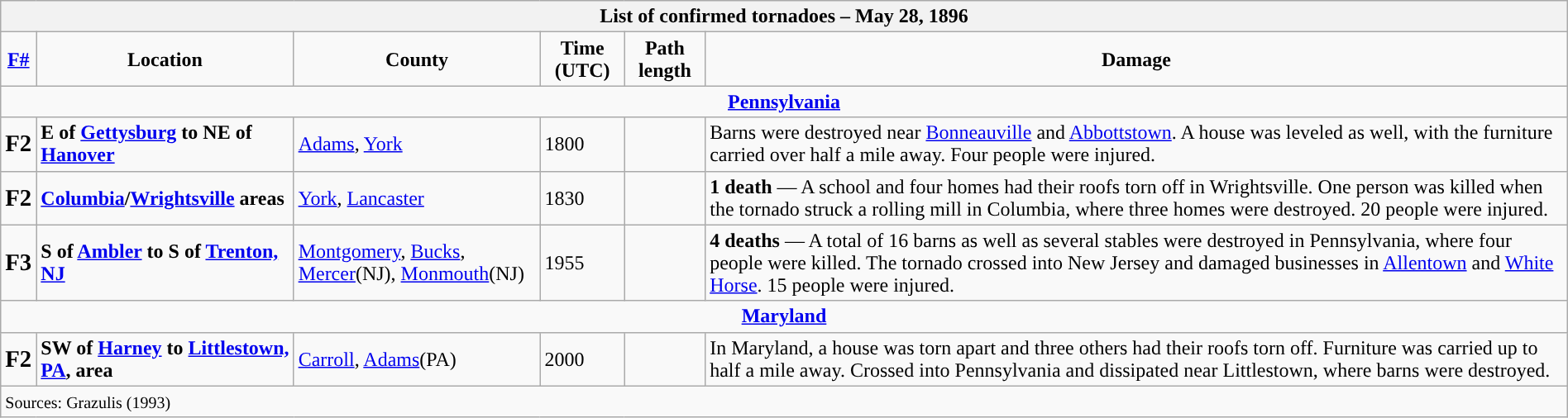<table class="wikitable toccolours collapsible" style="width:100%;">
<tr>
<th colspan="6">List of confirmed tornadoes – May 28, 1896</th>
</tr>
<tr style="text-align:center;">
<td><strong><a href='#'>F#</a></strong></td>
<td><strong>Location</strong></td>
<td><strong>County</strong></td>
<td><strong>Time (UTC)</strong></td>
<td><strong>Path length</strong></td>
<td><strong>Damage</strong></td>
</tr>
<tr>
<td colspan="7" style="text-align:center;"><strong><a href='#'>Pennsylvania</a></strong></td>
</tr>
<tr>
<td><big><strong>F2</strong></big></td>
<td><strong>E of <a href='#'>Gettysburg</a> to NE of <a href='#'>Hanover</a></strong></td>
<td><a href='#'>Adams</a>, <a href='#'>York</a></td>
<td>1800</td>
<td></td>
<td>Barns were destroyed near <a href='#'>Bonneauville</a> and <a href='#'>Abbottstown</a>. A house was leveled as well, with the furniture carried over half a mile away. Four people were injured.</td>
</tr>
<tr>
<td><big><strong>F2</strong></big></td>
<td><strong><a href='#'>Columbia</a>/<a href='#'>Wrightsville</a> areas</strong></td>
<td><a href='#'>York</a>, <a href='#'>Lancaster</a></td>
<td>1830</td>
<td></td>
<td><strong>1 death</strong> — A school and four homes had their roofs torn off in Wrightsville. One person was killed when the tornado struck a rolling mill in Columbia, where three homes were destroyed. 20 people were injured.</td>
</tr>
<tr>
<td><big><strong>F3</strong></big></td>
<td><strong>S of <a href='#'>Ambler</a> to S of <a href='#'>Trenton, NJ</a></strong></td>
<td><a href='#'>Montgomery</a>, <a href='#'>Bucks</a>, <a href='#'>Mercer</a>(NJ), <a href='#'>Monmouth</a>(NJ)</td>
<td>1955</td>
<td></td>
<td><strong>4 deaths</strong> —  A total of 16 barns as well as several stables were destroyed in Pennsylvania, where four people were killed. The tornado crossed into New Jersey and damaged businesses in <a href='#'>Allentown</a> and <a href='#'>White Horse</a>. 15 people were injured.</td>
</tr>
<tr>
<td colspan="7" style="text-align:center;"><strong><a href='#'>Maryland</a></strong></td>
</tr>
<tr>
<td><big><strong>F2</strong></big></td>
<td><strong>SW of <a href='#'>Harney</a> to <a href='#'>Littlestown, PA</a>, area</strong></td>
<td><a href='#'>Carroll</a>, <a href='#'>Adams</a>(PA)</td>
<td>2000</td>
<td></td>
<td>In Maryland, a house was torn apart and three others had their roofs torn off. Furniture was carried up to half a mile away. Crossed into Pennsylvania and dissipated near Littlestown, where barns were destroyed.</td>
</tr>
<tr>
<td colspan="7"><small>Sources: Grazulis (1993)</small></td>
</tr>
</table>
